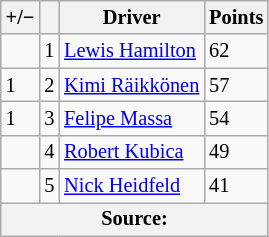<table class="wikitable" style="font-size: 85%;">
<tr>
<th scope="col">+/−</th>
<th scope="col"></th>
<th scope="col">Driver</th>
<th scope="col">Points</th>
</tr>
<tr>
<td></td>
<td align="center">1</td>
<td> <a href='#'>Lewis Hamilton</a></td>
<td>62</td>
</tr>
<tr>
<td> 1</td>
<td align="center">2</td>
<td> <a href='#'>Kimi Räikkönen</a></td>
<td>57</td>
</tr>
<tr>
<td> 1</td>
<td align="center">3</td>
<td> <a href='#'>Felipe Massa</a></td>
<td>54</td>
</tr>
<tr>
<td></td>
<td align="center">4</td>
<td> <a href='#'>Robert Kubica</a></td>
<td>49</td>
</tr>
<tr>
<td></td>
<td align="center">5</td>
<td> <a href='#'>Nick Heidfeld</a></td>
<td>41</td>
</tr>
<tr>
<th colspan=4>Source:</th>
</tr>
</table>
